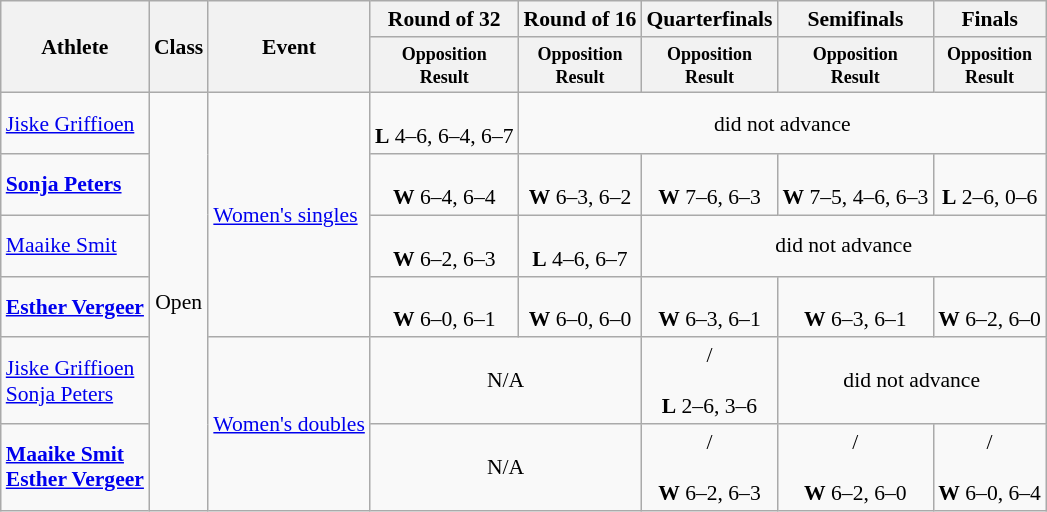<table class=wikitable style="font-size:90%">
<tr>
<th rowspan="2">Athlete</th>
<th rowspan="2">Class</th>
<th rowspan="2">Event</th>
<th>Round of 32</th>
<th>Round of 16</th>
<th>Quarterfinals</th>
<th>Semifinals</th>
<th>Finals</th>
</tr>
<tr>
<th style="line-height:1em"><small>Opposition<br>Result</small></th>
<th style="line-height:1em"><small>Opposition<br>Result</small></th>
<th style="line-height:1em"><small>Opposition<br>Result</small></th>
<th style="line-height:1em"><small>Opposition<br>Result</small></th>
<th style="line-height:1em"><small>Opposition<br>Result</small></th>
</tr>
<tr>
<td><a href='#'>Jiske Griffioen</a></td>
<td rowspan="6" style="text-align:center;">Open</td>
<td rowspan="4"><a href='#'>Women's singles</a></td>
<td style="text-align:center;"><br><strong>L</strong> 4–6, 6–4, 6–7</td>
<td style="text-align:center;" colspan="4">did not advance</td>
</tr>
<tr>
<td><strong><a href='#'>Sonja Peters</a></strong></td>
<td style="text-align:center;"><br><strong>W</strong> 6–4, 6–4</td>
<td style="text-align:center;"><br><strong>W</strong> 6–3, 6–2</td>
<td style="text-align:center;"><br><strong>W</strong> 7–6, 6–3</td>
<td style="text-align:center;"><br><strong>W</strong> 7–5, 4–6, 6–3</td>
<td style="text-align:center;"><br><strong>L</strong> 2–6, 0–6 </td>
</tr>
<tr>
<td><a href='#'>Maaike Smit</a></td>
<td style="text-align:center;"><br><strong>W</strong> 6–2, 6–3</td>
<td style="text-align:center;"><br><strong>L</strong> 4–6, 6–7</td>
<td style="text-align:center;" colspan="3">did not advance</td>
</tr>
<tr>
<td><strong><a href='#'>Esther Vergeer</a></strong></td>
<td style="text-align:center;"><br><strong>W</strong> 6–0, 6–1</td>
<td style="text-align:center;"><br><strong>W</strong> 6–0, 6–0</td>
<td style="text-align:center;"><br><strong>W</strong> 6–3, 6–1</td>
<td style="text-align:center;"><br><strong>W</strong> 6–3, 6–1</td>
<td style="text-align:center;"><br><strong>W</strong> 6–2, 6–0 </td>
</tr>
<tr>
<td><a href='#'>Jiske Griffioen</a><br> <a href='#'>Sonja Peters</a></td>
<td rowspan="2"><a href='#'>Women's doubles</a></td>
<td style="text-align:center;" colspan="2">N/A</td>
<td style="text-align:center;"> /<br> <br><strong>L</strong> 2–6, 3–6</td>
<td style="text-align:center;" colspan="2">did not advance</td>
</tr>
<tr>
<td><strong><a href='#'>Maaike Smit</a></strong><br> <strong><a href='#'>Esther Vergeer</a></strong></td>
<td style="text-align:center;" colspan="2">N/A</td>
<td style="text-align:center;"> /<br> <br><strong>W</strong> 6–2, 6–3</td>
<td style="text-align:center;"> /<br> <br><strong>W</strong> 6–2, 6–0</td>
<td style="text-align:center;"> /<br> <br><strong>W</strong> 6–0, 6–4 </td>
</tr>
</table>
